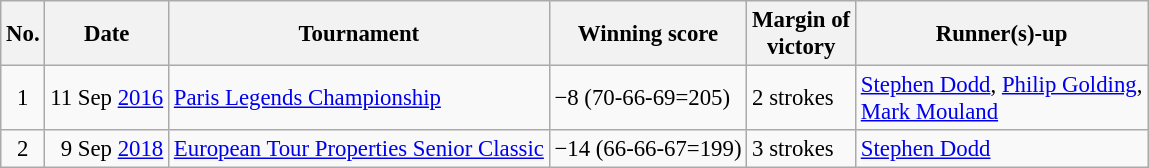<table class="wikitable" style="font-size:95%;">
<tr>
<th>No.</th>
<th>Date</th>
<th>Tournament</th>
<th>Winning score</th>
<th>Margin of<br>victory</th>
<th>Runner(s)-up</th>
</tr>
<tr>
<td align=center>1</td>
<td align=right>11 Sep <a href='#'>2016</a></td>
<td><a href='#'>Paris Legends Championship</a></td>
<td>−8 (70-66-69=205)</td>
<td>2 strokes</td>
<td> <a href='#'>Stephen Dodd</a>,  <a href='#'>Philip Golding</a>,<br> <a href='#'>Mark Mouland</a></td>
</tr>
<tr>
<td align=center>2</td>
<td align=right>9 Sep <a href='#'>2018</a></td>
<td><a href='#'>European Tour Properties Senior Classic</a></td>
<td>−14 (66-66-67=199)</td>
<td>3 strokes</td>
<td> <a href='#'>Stephen Dodd</a></td>
</tr>
</table>
